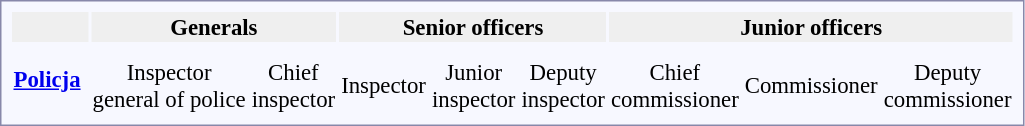<table style="border:1px solid #8888aa; background-color:#f7f8ff; padding:5px; font-size:95%; margin: 0px 12px 12px 0px;">
<tr style="text-align:center; background:#efefef;">
<th colspan=7></th>
<th colspan=4>Generals</th>
<th colspan=6>Senior officers</th>
<th colspan=8>Junior officers</th>
</tr>
<tr style="text-align:center;">
<th rowspan=3> <a href='#'>Policja</a></th>
<td colspan=6 rowspan=3></td>
<td colspan=2></td>
<td colspan=2></td>
<td colspan=2></td>
<td colspan=2></td>
<td colspan=2></td>
<td colspan=2></td>
<td colspan=3></td>
<td colspan=3></td>
</tr>
<tr style="text-align:center;">
<td colspan=2></td>
<td colspan=2></td>
<td colspan=2></td>
<td colspan=2></td>
<td colspan=2></td>
<td colspan=2></td>
<td colspan=3></td>
<td colspan=3></td>
</tr>
<tr style="text-align:center;">
<td colspan=2>Inspector<br>general of police</td>
<td colspan=2>Chief<br>inspector</td>
<td colspan=2>Inspector</td>
<td colspan=2>Junior<br>inspector</td>
<td colspan=2>Deputy<br>inspector</td>
<td colspan=2>Chief<br>commissioner</td>
<td colspan=3>Commissioner</td>
<td colspan=3>Deputy<br>commissioner</td>
</tr>
</table>
